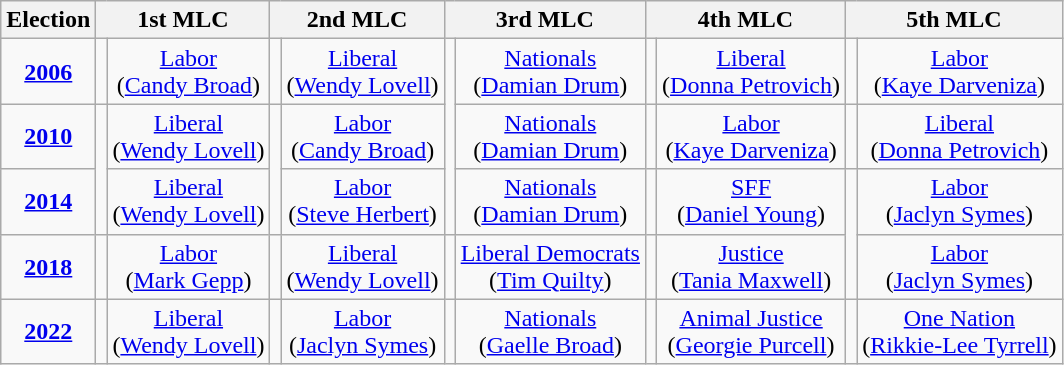<table class=wikitable style=text-align:center>
<tr>
<th>Election</th>
<th colspan=2>1st MLC</th>
<th colspan=2>2nd MLC</th>
<th colspan=2>3rd MLC</th>
<th colspan=2>4th MLC</th>
<th colspan=2>5th MLC</th>
</tr>
<tr>
<td><strong><a href='#'>2006</a></strong></td>
<td></td>
<td><a href='#'>Labor</a><br>(<a href='#'>Candy Broad</a>)</td>
<td></td>
<td><a href='#'>Liberal</a><br>(<a href='#'>Wendy Lovell</a>)</td>
<td rowspan=3 ></td>
<td><a href='#'>Nationals</a><br>(<a href='#'>Damian Drum</a>)</td>
<td></td>
<td><a href='#'>Liberal</a><br>(<a href='#'>Donna Petrovich</a>)</td>
<td></td>
<td><a href='#'>Labor</a><br>(<a href='#'>Kaye Darveniza</a>)</td>
</tr>
<tr>
<td><strong><a href='#'>2010</a></strong></td>
<td rowspan=2 ></td>
<td><a href='#'>Liberal</a><br>(<a href='#'>Wendy Lovell</a>)</td>
<td rowspan=2 ></td>
<td><a href='#'>Labor</a><br>(<a href='#'>Candy Broad</a>)</td>
<td><a href='#'>Nationals</a><br>(<a href='#'>Damian Drum</a>)</td>
<td></td>
<td><a href='#'>Labor</a><br>(<a href='#'>Kaye Darveniza</a>)</td>
<td></td>
<td><a href='#'>Liberal</a><br>(<a href='#'>Donna Petrovich</a>)</td>
</tr>
<tr>
<td><strong><a href='#'>2014</a></strong></td>
<td><a href='#'>Liberal</a><br>(<a href='#'>Wendy Lovell</a>)</td>
<td><a href='#'>Labor</a><br>(<a href='#'>Steve Herbert</a>)</td>
<td><a href='#'>Nationals</a><br>(<a href='#'>Damian Drum</a>)</td>
<td></td>
<td><a href='#'>SFF</a><br>(<a href='#'>Daniel Young</a>)</td>
<td rowspan=2 ></td>
<td><a href='#'>Labor</a><br>(<a href='#'>Jaclyn Symes</a>)</td>
</tr>
<tr>
<td><strong><a href='#'>2018</a></strong></td>
<td></td>
<td><a href='#'>Labor</a><br>(<a href='#'>Mark Gepp</a>)</td>
<td></td>
<td><a href='#'>Liberal</a><br>(<a href='#'>Wendy Lovell</a>)</td>
<td></td>
<td><a href='#'>Liberal Democrats</a><br>(<a href='#'>Tim Quilty</a>)</td>
<td></td>
<td><a href='#'>Justice</a><br>(<a href='#'>Tania Maxwell</a>)</td>
<td><a href='#'>Labor</a><br>(<a href='#'>Jaclyn Symes</a>)</td>
</tr>
<tr>
<td><strong><a href='#'>2022</a></strong></td>
<td></td>
<td><a href='#'>Liberal</a><br>(<a href='#'>Wendy Lovell</a>)</td>
<td></td>
<td><a href='#'>Labor</a><br>(<a href='#'>Jaclyn Symes</a>)</td>
<td></td>
<td><a href='#'>Nationals</a><br>(<a href='#'>Gaelle Broad</a>)</td>
<td></td>
<td><a href='#'>Animal Justice</a><br>(<a href='#'>Georgie Purcell</a>)</td>
<td></td>
<td><a href='#'>One Nation</a><br>(<a href='#'>Rikkie-Lee Tyrrell</a>)</td>
</tr>
</table>
